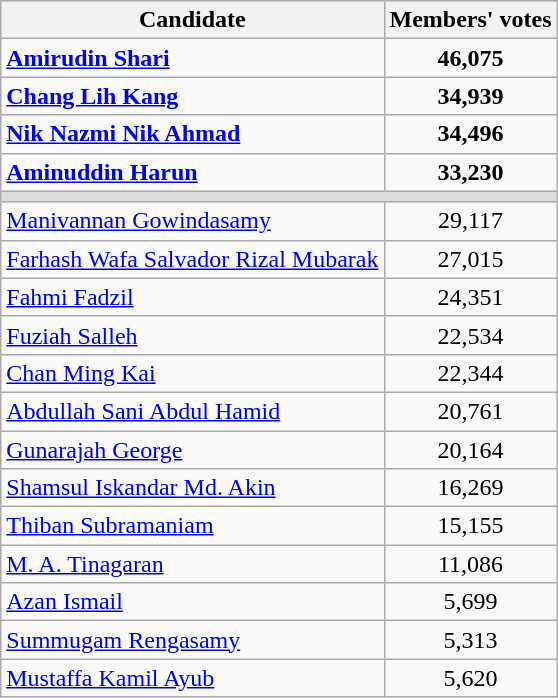<table class="wikitable" style="text-align:center">
<tr>
<th>Candidate</th>
<th>Members' votes</th>
</tr>
<tr>
<td align=left><strong><a href='#'>Amirudin Shari</a></strong></td>
<td><strong>46,075</strong></td>
</tr>
<tr>
<td align=left><strong><a href='#'>Chang Lih Kang</a></strong></td>
<td><strong>34,939</strong></td>
</tr>
<tr>
<td align=left><strong><a href='#'>Nik Nazmi Nik Ahmad</a></strong></td>
<td><strong>34,496</strong></td>
</tr>
<tr>
<td align=left><strong><a href='#'>Aminuddin Harun</a></strong></td>
<td><strong>33,230</strong></td>
</tr>
<tr>
<td colspan=3 bgcolor=dcdcdc></td>
</tr>
<tr>
<td align=left><a href='#'>Manivannan Gowindasamy</a></td>
<td>29,117</td>
</tr>
<tr>
<td align=left><a href='#'>Farhash Wafa Salvador Rizal Mubarak</a></td>
<td>27,015</td>
</tr>
<tr>
<td align=left><a href='#'>Fahmi Fadzil</a></td>
<td>24,351</td>
</tr>
<tr>
<td align=left><a href='#'>Fuziah Salleh</a></td>
<td>22,534</td>
</tr>
<tr>
<td align=left><a href='#'>Chan Ming Kai</a></td>
<td>22,344</td>
</tr>
<tr>
<td align=left><a href='#'>Abdullah Sani Abdul Hamid</a></td>
<td>20,761</td>
</tr>
<tr>
<td align=left><a href='#'>Gunarajah George</a></td>
<td>20,164</td>
</tr>
<tr>
<td align=left><a href='#'>Shamsul Iskandar Md. Akin</a></td>
<td>16,269</td>
</tr>
<tr>
<td align=left><a href='#'>Thiban Subramaniam</a></td>
<td>15,155</td>
</tr>
<tr>
<td align=left><a href='#'>M. A. Tinagaran</a></td>
<td>11,086</td>
</tr>
<tr>
<td align=left><a href='#'>Azan Ismail</a></td>
<td>5,699</td>
</tr>
<tr>
<td align=left><a href='#'>Summugam Rengasamy</a></td>
<td>5,313</td>
</tr>
<tr>
<td align=left><a href='#'>Mustaffa Kamil Ayub</a></td>
<td>5,620</td>
</tr>
</table>
